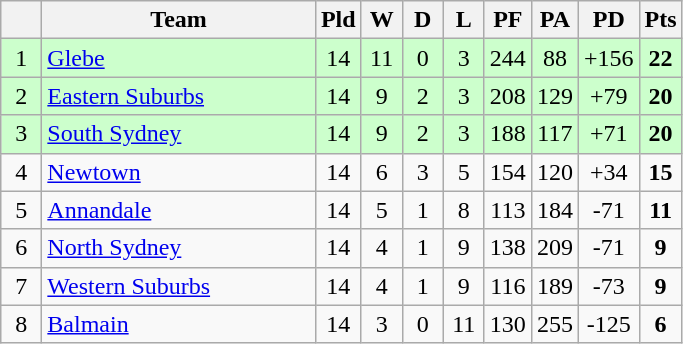<table class="wikitable" style="text-align:center;">
<tr>
<th style="width:20px;" abbr="Position×"></th>
<th width=175>Team</th>
<th style="width:20px;" abbr="Played">Pld</th>
<th style="width:20px;" abbr="Won">W</th>
<th style="width:20px;" abbr="Drawn">D</th>
<th style="width:20px;" abbr="Lost">L</th>
<th style="width:20px;" abbr="Points for">PF</th>
<th style="width:20px;" abbr="Points against">PA</th>
<th style="width:20px;" abbr="Points difference">PD</th>
<th style="width:20px;" abbr="Points">Pts</th>
</tr>
<tr style="background:#cfc;">
<td>1</td>
<td style="text-align:left;"> <a href='#'>Glebe</a></td>
<td>14</td>
<td>11</td>
<td>0</td>
<td>3</td>
<td>244</td>
<td>88</td>
<td>+156</td>
<td><strong>22</strong></td>
</tr>
<tr style="background:#cfc;">
<td>2</td>
<td style="text-align:left;"> <a href='#'>Eastern Suburbs</a></td>
<td>14</td>
<td>9</td>
<td>2</td>
<td>3</td>
<td>208</td>
<td>129</td>
<td>+79</td>
<td><strong>20</strong></td>
</tr>
<tr style="background:#cfc;">
<td>3</td>
<td style="text-align:left;"> <a href='#'>South Sydney</a></td>
<td>14</td>
<td>9</td>
<td>2</td>
<td>3</td>
<td>188</td>
<td>117</td>
<td>+71</td>
<td><strong>20</strong></td>
</tr>
<tr>
<td>4</td>
<td style="text-align:left;"> <a href='#'>Newtown</a></td>
<td>14</td>
<td>6</td>
<td>3</td>
<td>5</td>
<td>154</td>
<td>120</td>
<td>+34</td>
<td><strong>15</strong></td>
</tr>
<tr>
<td>5</td>
<td style="text-align:left;"> <a href='#'>Annandale</a></td>
<td>14</td>
<td>5</td>
<td>1</td>
<td>8</td>
<td>113</td>
<td>184</td>
<td>-71</td>
<td><strong>11</strong></td>
</tr>
<tr>
<td>6</td>
<td style="text-align:left;"> <a href='#'>North Sydney</a></td>
<td>14</td>
<td>4</td>
<td>1</td>
<td>9</td>
<td>138</td>
<td>209</td>
<td>-71</td>
<td><strong>9</strong></td>
</tr>
<tr>
<td>7</td>
<td style="text-align:left;"> <a href='#'>Western Suburbs</a></td>
<td>14</td>
<td>4</td>
<td>1</td>
<td>9</td>
<td>116</td>
<td>189</td>
<td>-73</td>
<td><strong>9</strong></td>
</tr>
<tr>
<td>8</td>
<td style="text-align:left;"> <a href='#'>Balmain</a></td>
<td>14</td>
<td>3</td>
<td>0</td>
<td>11</td>
<td>130</td>
<td>255</td>
<td>-125</td>
<td><strong>6</strong></td>
</tr>
</table>
